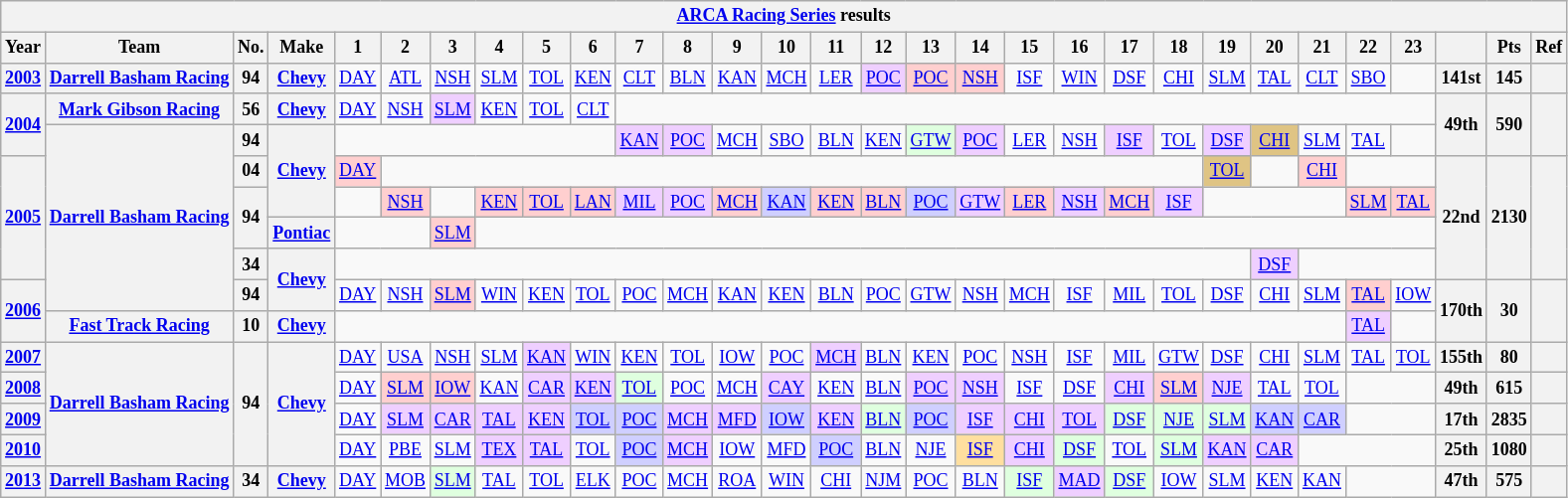<table class="wikitable" style="text-align:center; font-size:75%">
<tr>
<th colspan=48><a href='#'>ARCA Racing Series</a> results</th>
</tr>
<tr>
<th>Year</th>
<th>Team</th>
<th>No.</th>
<th>Make</th>
<th>1</th>
<th>2</th>
<th>3</th>
<th>4</th>
<th>5</th>
<th>6</th>
<th>7</th>
<th>8</th>
<th>9</th>
<th>10</th>
<th>11</th>
<th>12</th>
<th>13</th>
<th>14</th>
<th>15</th>
<th>16</th>
<th>17</th>
<th>18</th>
<th>19</th>
<th>20</th>
<th>21</th>
<th>22</th>
<th>23</th>
<th></th>
<th>Pts</th>
<th>Ref</th>
</tr>
<tr>
<th><a href='#'>2003</a></th>
<th><a href='#'>Darrell Basham Racing</a></th>
<th>94</th>
<th><a href='#'>Chevy</a></th>
<td><a href='#'>DAY</a></td>
<td><a href='#'>ATL</a></td>
<td><a href='#'>NSH</a></td>
<td><a href='#'>SLM</a></td>
<td><a href='#'>TOL</a></td>
<td><a href='#'>KEN</a></td>
<td><a href='#'>CLT</a></td>
<td><a href='#'>BLN</a></td>
<td><a href='#'>KAN</a></td>
<td><a href='#'>MCH</a></td>
<td><a href='#'>LER</a></td>
<td style="background:#EFCFFF;"><a href='#'>POC</a><br></td>
<td style="background:#FFCFCF;"><a href='#'>POC</a><br></td>
<td style="background:#FFCFCF;"><a href='#'>NSH</a><br></td>
<td><a href='#'>ISF</a></td>
<td><a href='#'>WIN</a></td>
<td><a href='#'>DSF</a></td>
<td><a href='#'>CHI</a></td>
<td><a href='#'>SLM</a></td>
<td><a href='#'>TAL</a></td>
<td><a href='#'>CLT</a></td>
<td><a href='#'>SBO</a></td>
<td></td>
<th>141st</th>
<th>145</th>
<th></th>
</tr>
<tr>
<th rowspan=2><a href='#'>2004</a></th>
<th><a href='#'>Mark Gibson Racing</a></th>
<th>56</th>
<th><a href='#'>Chevy</a></th>
<td><a href='#'>DAY</a></td>
<td><a href='#'>NSH</a></td>
<td style="background:#EFCFFF;"><a href='#'>SLM</a><br></td>
<td><a href='#'>KEN</a></td>
<td><a href='#'>TOL</a></td>
<td><a href='#'>CLT</a></td>
<td colspan=17></td>
<th rowspan=2>49th</th>
<th rowspan=2>590</th>
<th rowspan=2></th>
</tr>
<tr>
<th rowspan=6><a href='#'>Darrell Basham Racing</a></th>
<th>94</th>
<th rowspan=3><a href='#'>Chevy</a></th>
<td colspan=6></td>
<td style="background:#EFCFFF;"><a href='#'>KAN</a><br></td>
<td style="background:#EFCFFF;"><a href='#'>POC</a><br></td>
<td><a href='#'>MCH</a></td>
<td><a href='#'>SBO</a></td>
<td><a href='#'>BLN</a></td>
<td><a href='#'>KEN</a></td>
<td style="background:#DFFFDF;"><a href='#'>GTW</a><br></td>
<td style="background:#EFCFFF;"><a href='#'>POC</a><br></td>
<td><a href='#'>LER</a></td>
<td><a href='#'>NSH</a></td>
<td style="background:#EFCFFF;"><a href='#'>ISF</a><br></td>
<td><a href='#'>TOL</a></td>
<td style="background:#EFCFFF;"><a href='#'>DSF</a><br></td>
<td style="background:#DFC484;"><a href='#'>CHI</a><br></td>
<td><a href='#'>SLM</a></td>
<td><a href='#'>TAL</a></td>
</tr>
<tr>
<th rowspan=4><a href='#'>2005</a></th>
<th>04</th>
<td style="background:#FFCFCF;"><a href='#'>DAY</a><br></td>
<td colspan=17></td>
<td style="background:#DFC484;"><a href='#'>TOL</a><br></td>
<td></td>
<td style="background:#FFCFCF;"><a href='#'>CHI</a><br></td>
<td colspan=2></td>
<th rowspan=4>22nd</th>
<th rowspan=4>2130</th>
<th rowspan=4></th>
</tr>
<tr>
<th rowspan=2>94</th>
<td></td>
<td style="background:#FFCFCF;"><a href='#'>NSH</a><br></td>
<td></td>
<td style="background:#FFCFCF;"><a href='#'>KEN</a><br></td>
<td style="background:#FFCFCF;"><a href='#'>TOL</a><br></td>
<td style="background:#FFCFCF;"><a href='#'>LAN</a><br></td>
<td style="background:#EFCFFF;"><a href='#'>MIL</a><br></td>
<td style="background:#EFCFFF;"><a href='#'>POC</a><br></td>
<td style="background:#FFCFCF;"><a href='#'>MCH</a><br></td>
<td style="background:#CFCFFF;"><a href='#'>KAN</a><br></td>
<td style="background:#FFCFCF;"><a href='#'>KEN</a><br></td>
<td style="background:#FFCFCF;"><a href='#'>BLN</a><br></td>
<td style="background:#CFCFFF;"><a href='#'>POC</a><br></td>
<td style="background:#EFCFFF;"><a href='#'>GTW</a><br></td>
<td style="background:#FFCFCF;"><a href='#'>LER</a><br></td>
<td style="background:#EFCFFF;"><a href='#'>NSH</a><br></td>
<td style="background:#FFCFCF;"><a href='#'>MCH</a><br></td>
<td style="background:#EFCFFF;"><a href='#'>ISF</a><br></td>
<td colspan=3></td>
<td style="background:#FFCFCF;"><a href='#'>SLM</a><br></td>
<td style="background:#FFCFCF;"><a href='#'>TAL</a><br></td>
</tr>
<tr>
<th><a href='#'>Pontiac</a></th>
<td colspan=2></td>
<td style="background:#FFCFCF;"><a href='#'>SLM</a><br></td>
<td colspan=22></td>
</tr>
<tr>
<th>34</th>
<th rowspan=2><a href='#'>Chevy</a></th>
<td colspan=19></td>
<td style="background:#EFCFFF;"><a href='#'>DSF</a><br></td>
<td colspan=3></td>
</tr>
<tr>
<th rowspan=2><a href='#'>2006</a></th>
<th>94</th>
<td><a href='#'>DAY</a></td>
<td><a href='#'>NSH</a></td>
<td style="background:#FFCFCF;"><a href='#'>SLM</a><br></td>
<td><a href='#'>WIN</a></td>
<td><a href='#'>KEN</a></td>
<td><a href='#'>TOL</a></td>
<td><a href='#'>POC</a></td>
<td><a href='#'>MCH</a></td>
<td><a href='#'>KAN</a></td>
<td><a href='#'>KEN</a></td>
<td><a href='#'>BLN</a></td>
<td><a href='#'>POC</a></td>
<td><a href='#'>GTW</a></td>
<td><a href='#'>NSH</a></td>
<td><a href='#'>MCH</a></td>
<td><a href='#'>ISF</a></td>
<td><a href='#'>MIL</a></td>
<td><a href='#'>TOL</a></td>
<td><a href='#'>DSF</a></td>
<td><a href='#'>CHI</a></td>
<td><a href='#'>SLM</a></td>
<td style="background:#FFCFCF;"><a href='#'>TAL</a><br></td>
<td><a href='#'>IOW</a></td>
<th rowspan=2>170th</th>
<th rowspan=2>30</th>
<th rowspan=2></th>
</tr>
<tr>
<th><a href='#'>Fast Track Racing</a></th>
<th>10</th>
<th><a href='#'>Chevy</a></th>
<td colspan=21></td>
<td style="background:#EFCFFF;"><a href='#'>TAL</a><br></td>
<td></td>
</tr>
<tr>
<th><a href='#'>2007</a></th>
<th rowspan=4><a href='#'>Darrell Basham Racing</a></th>
<th rowspan=4>94</th>
<th rowspan=4><a href='#'>Chevy</a></th>
<td><a href='#'>DAY</a></td>
<td><a href='#'>USA</a></td>
<td><a href='#'>NSH</a></td>
<td><a href='#'>SLM</a></td>
<td style="background:#EFCFFF;"><a href='#'>KAN</a><br></td>
<td><a href='#'>WIN</a></td>
<td><a href='#'>KEN</a></td>
<td><a href='#'>TOL</a></td>
<td><a href='#'>IOW</a></td>
<td><a href='#'>POC</a></td>
<td style="background:#EFCFFF;"><a href='#'>MCH</a><br></td>
<td><a href='#'>BLN</a></td>
<td><a href='#'>KEN</a></td>
<td><a href='#'>POC</a></td>
<td><a href='#'>NSH</a></td>
<td><a href='#'>ISF</a></td>
<td><a href='#'>MIL</a></td>
<td><a href='#'>GTW</a></td>
<td><a href='#'>DSF</a></td>
<td><a href='#'>CHI</a></td>
<td><a href='#'>SLM</a></td>
<td><a href='#'>TAL</a></td>
<td><a href='#'>TOL</a></td>
<th>155th</th>
<th>80</th>
<th></th>
</tr>
<tr>
<th><a href='#'>2008</a></th>
<td><a href='#'>DAY</a></td>
<td style="background:#FFCFCF;"><a href='#'>SLM</a><br></td>
<td style="background:#FFCFCF;"><a href='#'>IOW</a><br></td>
<td><a href='#'>KAN</a></td>
<td style="background:#EFCFFF;"><a href='#'>CAR</a><br></td>
<td style="background:#EFCFFF;"><a href='#'>KEN</a><br></td>
<td style="background:#DFFFDF;"><a href='#'>TOL</a><br></td>
<td><a href='#'>POC</a></td>
<td><a href='#'>MCH</a></td>
<td style="background:#EFCFFF;"><a href='#'>CAY</a><br></td>
<td><a href='#'>KEN</a></td>
<td><a href='#'>BLN</a></td>
<td style="background:#EFCFFF;"><a href='#'>POC</a><br></td>
<td style="background:#EFCFFF;"><a href='#'>NSH</a><br></td>
<td><a href='#'>ISF</a></td>
<td><a href='#'>DSF</a></td>
<td style="background:#EFCFFF;"><a href='#'>CHI</a><br></td>
<td style="background:#FFCFCF;"><a href='#'>SLM</a><br></td>
<td style="background:#EFCFFF;"><a href='#'>NJE</a><br></td>
<td><a href='#'>TAL</a></td>
<td><a href='#'>TOL</a></td>
<td colspan=2></td>
<th>49th</th>
<th>615</th>
<th></th>
</tr>
<tr>
<th><a href='#'>2009</a></th>
<td><a href='#'>DAY</a></td>
<td style="background:#EFCFFF;"><a href='#'>SLM</a><br></td>
<td style="background:#EFCFFF;"><a href='#'>CAR</a><br></td>
<td style="background:#EFCFFF;"><a href='#'>TAL</a><br></td>
<td style="background:#EFCFFF;"><a href='#'>KEN</a><br></td>
<td style="background:#CFCFFF;"><a href='#'>TOL</a><br></td>
<td style="background:#CFCFFF;"><a href='#'>POC</a><br></td>
<td style="background:#EFCFFF;"><a href='#'>MCH</a><br></td>
<td style="background:#EFCFFF;"><a href='#'>MFD</a><br></td>
<td style="background:#CFCFFF;"><a href='#'>IOW</a><br></td>
<td style="background:#EFCFFF;"><a href='#'>KEN</a><br></td>
<td style="background:#DFFFDF;"><a href='#'>BLN</a><br></td>
<td style="background:#CFCFFF;"><a href='#'>POC</a><br></td>
<td style="background:#EFCFFF;"><a href='#'>ISF</a><br></td>
<td style="background:#EFCFFF;"><a href='#'>CHI</a><br></td>
<td style="background:#EFCFFF;"><a href='#'>TOL</a><br></td>
<td style="background:#DFFFDF;"><a href='#'>DSF</a><br></td>
<td style="background:#DFFFDF;"><a href='#'>NJE</a><br></td>
<td style="background:#DFFFDF;"><a href='#'>SLM</a><br></td>
<td style="background:#CFCFFF;"><a href='#'>KAN</a><br></td>
<td style="background:#CFCFFF;"><a href='#'>CAR</a><br></td>
<td colspan=2></td>
<th>17th</th>
<th>2835</th>
<th></th>
</tr>
<tr>
<th><a href='#'>2010</a></th>
<td><a href='#'>DAY</a></td>
<td><a href='#'>PBE</a></td>
<td><a href='#'>SLM</a></td>
<td style="background:#EFCFFF;"><a href='#'>TEX</a><br></td>
<td style="background:#EFCFFF;"><a href='#'>TAL</a><br></td>
<td><a href='#'>TOL</a></td>
<td style="background:#CFCFFF;"><a href='#'>POC</a><br></td>
<td style="background:#EFCFFF;"><a href='#'>MCH</a><br></td>
<td><a href='#'>IOW</a></td>
<td><a href='#'>MFD</a></td>
<td style="background:#CFCFFF;"><a href='#'>POC</a><br></td>
<td><a href='#'>BLN</a></td>
<td><a href='#'>NJE</a></td>
<td style="background:#FFDF9F;"><a href='#'>ISF</a><br></td>
<td style="background:#EFCFFF;"><a href='#'>CHI</a><br></td>
<td style="background:#DFFFDF;"><a href='#'>DSF</a><br></td>
<td><a href='#'>TOL</a></td>
<td style="background:#DFFFDF;"><a href='#'>SLM</a><br></td>
<td style="background:#EFCFFF;"><a href='#'>KAN</a><br></td>
<td style="background:#EFCFFF;"><a href='#'>CAR</a><br></td>
<td colspan=3></td>
<th>25th</th>
<th>1080</th>
<th></th>
</tr>
<tr>
<th><a href='#'>2013</a></th>
<th><a href='#'>Darrell Basham Racing</a></th>
<th>34</th>
<th><a href='#'>Chevy</a></th>
<td><a href='#'>DAY</a></td>
<td><a href='#'>MOB</a></td>
<td style="background:#DFFFDF;"><a href='#'>SLM</a><br></td>
<td><a href='#'>TAL</a></td>
<td><a href='#'>TOL</a></td>
<td><a href='#'>ELK</a></td>
<td><a href='#'>POC</a></td>
<td><a href='#'>MCH</a></td>
<td><a href='#'>ROA</a></td>
<td><a href='#'>WIN</a></td>
<td><a href='#'>CHI</a></td>
<td><a href='#'>NJM</a></td>
<td><a href='#'>POC</a></td>
<td><a href='#'>BLN</a></td>
<td style="background:#DFFFDF;"><a href='#'>ISF</a><br></td>
<td style="background:#EFCFFF;"><a href='#'>MAD</a><br></td>
<td style="background:#DFFFDF;"><a href='#'>DSF</a><br></td>
<td><a href='#'>IOW</a></td>
<td><a href='#'>SLM</a></td>
<td><a href='#'>KEN</a></td>
<td><a href='#'>KAN</a></td>
<td colspan=2></td>
<th>47th</th>
<th>575</th>
<th></th>
</tr>
</table>
